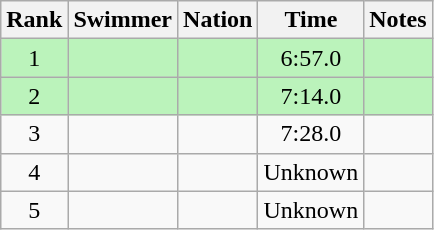<table class="wikitable sortable" style="text-align:center">
<tr>
<th>Rank</th>
<th>Swimmer</th>
<th>Nation</th>
<th>Time</th>
<th>Notes</th>
</tr>
<tr style="background:#bbf3bb;">
<td>1</td>
<td align=left></td>
<td align=left></td>
<td>6:57.0</td>
<td></td>
</tr>
<tr style="background:#bbf3bb;">
<td>2</td>
<td align=left></td>
<td align=left></td>
<td>7:14.0</td>
<td></td>
</tr>
<tr>
<td>3</td>
<td align=left></td>
<td align=left></td>
<td>7:28.0</td>
<td></td>
</tr>
<tr>
<td>4</td>
<td align=left></td>
<td align=left></td>
<td>Unknown</td>
<td></td>
</tr>
<tr>
<td>5</td>
<td align=left></td>
<td align=left></td>
<td>Unknown</td>
<td></td>
</tr>
</table>
